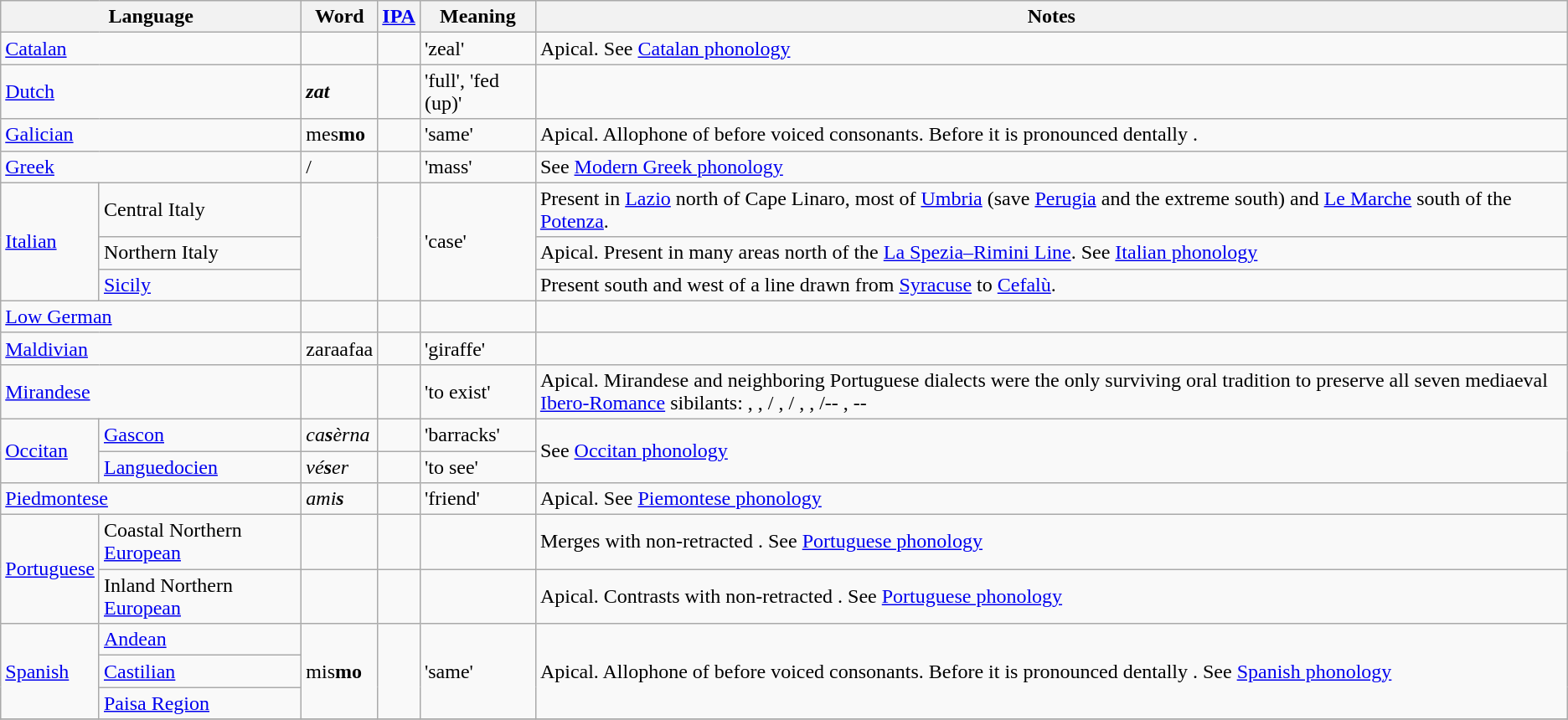<table class="wikitable">
<tr>
<th colspan=2>Language</th>
<th>Word</th>
<th><a href='#'>IPA</a></th>
<th>Meaning</th>
<th>Notes</th>
</tr>
<tr>
<td colspan=2><a href='#'>Catalan</a></td>
<td></td>
<td></td>
<td>'zeal'</td>
<td>Apical. See <a href='#'>Catalan phonology</a></td>
</tr>
<tr>
<td colspan="2"><a href='#'>Dutch</a></td>
<td><strong><em>z<strong>at<em></td>
<td></td>
<td>'full', 'fed (up)'</td>
<td></td>
</tr>
<tr>
<td colspan=2><a href='#'>Galician</a></td>
<td></em>me</strong>s<strong>mo<em></td>
<td></td>
<td>'same'</td>
<td>Apical. Allophone of  before voiced consonants. Before  it is pronounced dentally .</td>
</tr>
<tr>
<td colspan=2><a href='#'>Greek</a></td>
<td> / </td>
<td></td>
<td>'mass'</td>
<td>See <a href='#'>Modern Greek phonology</a></td>
</tr>
<tr>
<td rowspan=3><a href='#'>Italian</a></td>
<td>Central Italy</td>
<td rowspan=3></td>
<td rowspan=3></td>
<td rowspan=3>'case'</td>
<td>Present in <a href='#'>Lazio</a> north of Cape Linaro, most of <a href='#'>Umbria</a> (save <a href='#'>Perugia</a> and the extreme south) and <a href='#'>Le Marche</a> south of the <a href='#'>Potenza</a>.</td>
</tr>
<tr>
<td>Northern Italy</td>
<td>Apical. Present in many areas north of the <a href='#'>La Spezia–Rimini Line</a>. See <a href='#'>Italian phonology</a></td>
</tr>
<tr>
<td><a href='#'>Sicily</a></td>
<td>Present south and west of a line drawn from <a href='#'>Syracuse</a> to <a href='#'>Cefalù</a>.</td>
</tr>
<tr>
<td colspan=2><a href='#'>Low German</a></td>
<td></td>
<td></td>
<td></td>
<td></td>
</tr>
<tr>
<td colspan=2><a href='#'>Maldivian</a></td>
<td></em></strong>z</strong>araafaa</em></td>
<td></td>
<td>'giraffe'</td>
<td></td>
</tr>
<tr>
<td colspan=2><a href='#'>Mirandese</a></td>
<td></td>
<td></td>
<td>'to exist'</td>
<td>Apical. Mirandese and neighboring Portuguese dialects were the only surviving oral tradition to preserve all seven mediaeval <a href='#'>Ibero-Romance</a> sibilants:  ,  , / , / ,  , /-- , -- </td>
</tr>
<tr>
<td rowspan=2><a href='#'>Occitan</a></td>
<td><a href='#'>Gascon</a></td>
<td><em>ca<strong>s</strong>èrna</em></td>
<td></td>
<td>'barracks'</td>
<td rowspan="2">See <a href='#'>Occitan phonology</a></td>
</tr>
<tr>
<td><a href='#'>Languedocien</a></td>
<td><em>vé<strong>s</strong>er</em></td>
<td></td>
<td>'to see'</td>
</tr>
<tr>
<td colspan=2><a href='#'>Piedmontese</a></td>
<td><em>ami<strong>s<strong><em></td>
<td></td>
<td>'friend'</td>
<td>Apical. See <a href='#'>Piemontese phonology</a></td>
</tr>
<tr>
<td rowspan=2><a href='#'>Portuguese</a></td>
<td>Coastal Northern <a href='#'>European</a></td>
<td></td>
<td></td>
<td></td>
<td>Merges with non-retracted . See <a href='#'>Portuguese phonology</a></td>
</tr>
<tr>
<td>Inland Northern <a href='#'>European</a></td>
<td></td>
<td></td>
<td></td>
<td>Apical. Contrasts with non-retracted . See <a href='#'>Portuguese phonology</a></td>
</tr>
<tr>
<td rowspan=3><a href='#'>Spanish</a></td>
<td><a href='#'>Andean</a></td>
<td rowspan=3></em>mi</strong>s<strong>mo<em></td>
<td rowspan=3></td>
<td rowspan=3>'same'</td>
<td rowspan=3>Apical. Allophone of  before voiced consonants. Before  it is pronounced dentally . See <a href='#'>Spanish phonology</a></td>
</tr>
<tr>
<td><a href='#'>Castilian</a></td>
</tr>
<tr>
<td><a href='#'>Paisa Region</a></td>
</tr>
<tr>
</tr>
</table>
